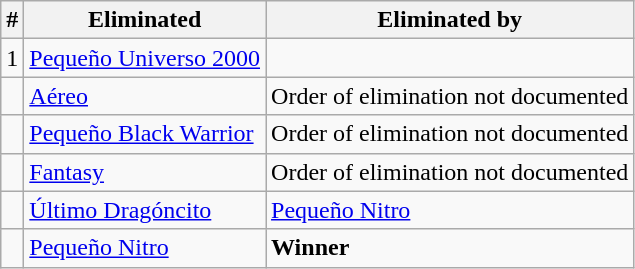<table class="wikitable sortable">
<tr>
<th scope="col">#</th>
<th scope="col">Eliminated</th>
<th scope="col">Eliminated by</th>
</tr>
<tr>
<td scope="row">1</td>
<td><a href='#'>Pequeño Universo 2000</a></td>
<td> </td>
</tr>
<tr>
<td scope="row"></td>
<td><a href='#'>Aéreo</a></td>
<td>Order of elimination not documented</td>
</tr>
<tr>
<td scope="row"></td>
<td><a href='#'>Pequeño Black Warrior</a></td>
<td>Order of elimination not documented</td>
</tr>
<tr>
<td scope="row"></td>
<td><a href='#'>Fantasy</a></td>
<td>Order of elimination not documented</td>
</tr>
<tr>
<td scope="row"></td>
<td><a href='#'>Último Dragóncito</a></td>
<td><a href='#'>Pequeño Nitro</a></td>
</tr>
<tr>
<td scope="row"></td>
<td><a href='#'>Pequeño Nitro</a></td>
<td><strong>Winner</strong></td>
</tr>
</table>
